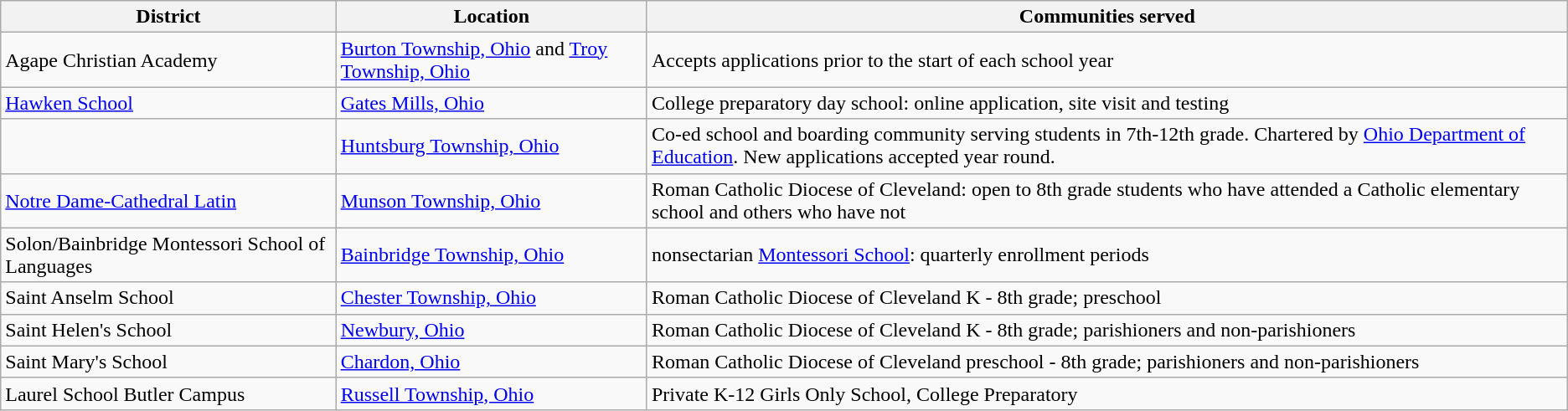<table class="wikitable">
<tr>
<th>District</th>
<th>Location</th>
<th>Communities served</th>
</tr>
<tr>
<td>Agape Christian Academy</td>
<td><a href='#'>Burton Township, Ohio</a> and <a href='#'>Troy Township, Ohio</a></td>
<td>Accepts applications prior to the start of each school year</td>
</tr>
<tr>
<td><a href='#'>Hawken School</a></td>
<td><a href='#'>Gates Mills, Ohio</a></td>
<td>College preparatory day school: online application, site visit and testing</td>
</tr>
<tr>
<td></td>
<td><a href='#'>Huntsburg Township, Ohio</a></td>
<td>Co-ed school and boarding community serving students in 7th-12th grade. Chartered by <a href='#'>Ohio Department of Education</a>. New applications accepted year round.</td>
</tr>
<tr>
<td><a href='#'>Notre Dame-Cathedral Latin</a></td>
<td><a href='#'>Munson Township, Ohio</a></td>
<td>Roman Catholic Diocese of Cleveland: open to 8th grade students who have attended a Catholic elementary school and others who have not</td>
</tr>
<tr>
<td>Solon/Bainbridge Montessori School of Languages</td>
<td><a href='#'>Bainbridge Township, Ohio</a></td>
<td>nonsectarian <a href='#'>Montessori School</a>: quarterly enrollment periods</td>
</tr>
<tr>
<td>Saint Anselm School</td>
<td><a href='#'>Chester Township, Ohio</a></td>
<td>Roman Catholic Diocese of Cleveland K - 8th grade; preschool</td>
</tr>
<tr>
<td>Saint Helen's School</td>
<td><a href='#'>Newbury, Ohio</a></td>
<td>Roman Catholic Diocese of Cleveland K - 8th grade; parishioners and non-parishioners</td>
</tr>
<tr>
<td>Saint Mary's School</td>
<td><a href='#'>Chardon, Ohio</a></td>
<td>Roman Catholic Diocese of Cleveland preschool - 8th grade; parishioners and non-parishioners</td>
</tr>
<tr>
<td>Laurel School Butler Campus</td>
<td><a href='#'>Russell Township, Ohio</a></td>
<td>Private K-12 Girls Only School, College Preparatory</td>
</tr>
</table>
